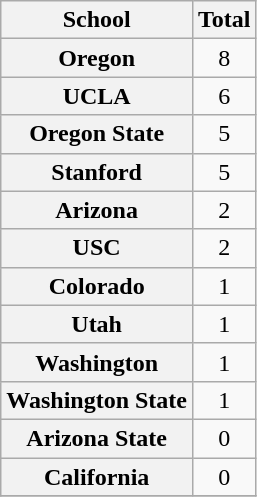<table class=wikitable style="text-align:center">
<tr>
<th>School</th>
<th>Total</th>
</tr>
<tr>
<th style=>Oregon</th>
<td>8</td>
</tr>
<tr>
<th style=>UCLA</th>
<td>6</td>
</tr>
<tr>
<th style=>Oregon State</th>
<td>5</td>
</tr>
<tr>
<th style=>Stanford</th>
<td>5</td>
</tr>
<tr>
<th style=>Arizona</th>
<td>2</td>
</tr>
<tr>
<th style=>USC</th>
<td>2</td>
</tr>
<tr>
<th style=>Colorado</th>
<td>1</td>
</tr>
<tr>
<th style=>Utah</th>
<td>1</td>
</tr>
<tr>
<th style=>Washington</th>
<td>1</td>
</tr>
<tr>
<th style=>Washington State</th>
<td>1</td>
</tr>
<tr>
<th style=>Arizona State</th>
<td>0</td>
</tr>
<tr>
<th style=>California</th>
<td>0</td>
</tr>
<tr>
</tr>
</table>
